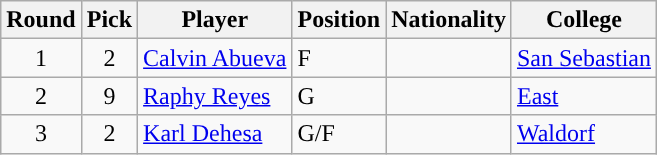<table class="wikitable sortable sortable">
<tr>
<th>Round</th>
<th>Pick</th>
<th>Player</th>
<th>Position</th>
<th>Nationality</th>
<th>College</th>
</tr>
<tr>
<td align=center>1</td>
<td align=center>2</td>
<td><a href='#'>Calvin Abueva</a></td>
<td>F</td>
<td></td>
<td><a href='#'>San Sebastian</a></td>
</tr>
<tr>
<td align=center>2</td>
<td align=center>9</td>
<td><a href='#'>Raphy Reyes</a></td>
<td>G</td>
<td></td>
<td><a href='#'>East</a></td>
</tr>
<tr>
<td align=center>3</td>
<td align=center>2</td>
<td><a href='#'>Karl Dehesa</a></td>
<td>G/F</td>
<td></td>
<td><a href='#'>Waldorf</a></td>
</tr>
</table>
